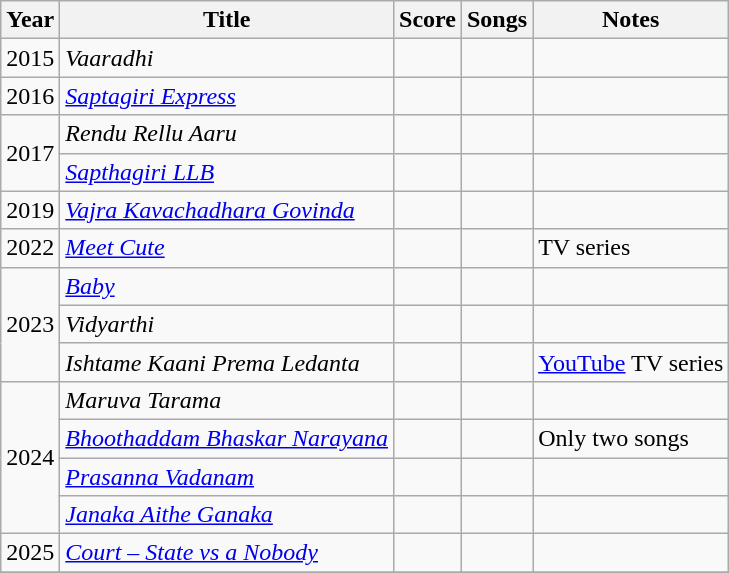<table class="wikitable">
<tr>
<th>Year</th>
<th>Title</th>
<th>Score</th>
<th>Songs</th>
<th>Notes</th>
</tr>
<tr>
<td>2015</td>
<td><em>Vaaradhi</em></td>
<td></td>
<td></td>
<td></td>
</tr>
<tr>
<td>2016</td>
<td><a href='#'><em>Saptagiri Express</em></a></td>
<td></td>
<td></td>
<td></td>
</tr>
<tr>
<td rowspan="2">2017</td>
<td><em>Rendu Rellu Aaru</em></td>
<td></td>
<td></td>
<td></td>
</tr>
<tr>
<td><em><a href='#'>Sapthagiri LLB</a></em></td>
<td></td>
<td></td>
<td></td>
</tr>
<tr>
<td>2019</td>
<td><em><a href='#'>Vajra Kavachadhara Govinda</a></em></td>
<td></td>
<td></td>
<td></td>
</tr>
<tr>
<td>2022</td>
<td><em><a href='#'>Meet Cute</a></em></td>
<td></td>
<td></td>
<td>TV series</td>
</tr>
<tr>
<td rowspan="3">2023</td>
<td><em><a href='#'>Baby</a></em></td>
<td></td>
<td></td>
<td></td>
</tr>
<tr>
<td><em>Vidyarthi</em></td>
<td></td>
<td></td>
<td></td>
</tr>
<tr>
<td><em>Ishtame Kaani Prema Ledanta</em></td>
<td></td>
<td></td>
<td><a href='#'>YouTube</a> TV series</td>
</tr>
<tr>
<td rowspan="4">2024</td>
<td><em>Maruva Tarama</em></td>
<td></td>
<td></td>
<td></td>
</tr>
<tr>
<td><em><a href='#'>Bhoothaddam Bhaskar Narayana</a></em></td>
<td></td>
<td></td>
<td>Only two songs</td>
</tr>
<tr>
<td><em><a href='#'>Prasanna Vadanam</a></em></td>
<td></td>
<td></td>
<td></td>
</tr>
<tr>
<td><em><a href='#'>Janaka Aithe Ganaka</a></em></td>
<td></td>
<td></td>
<td></td>
</tr>
<tr>
<td>2025</td>
<td><em><a href='#'>Court – State vs a Nobody</a></em></td>
<td></td>
<td></td>
<td></td>
</tr>
<tr>
</tr>
</table>
